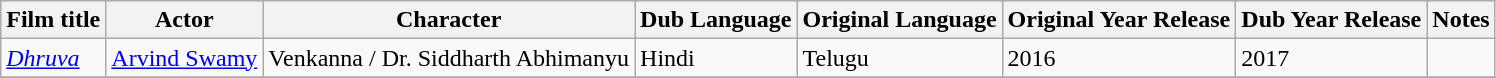<table class="wikitable sortable">
<tr>
<th>Film title</th>
<th>Actor</th>
<th>Character</th>
<th>Dub Language</th>
<th>Original Language</th>
<th>Original Year Release</th>
<th>Dub Year Release</th>
<th>Notes</th>
</tr>
<tr>
<td><em><a href='#'>Dhruva</a></em></td>
<td><a href='#'>Arvind Swamy</a></td>
<td>Venkanna / Dr. Siddharth Abhimanyu</td>
<td>Hindi</td>
<td>Telugu</td>
<td>2016</td>
<td>2017</td>
<td></td>
</tr>
<tr>
</tr>
</table>
